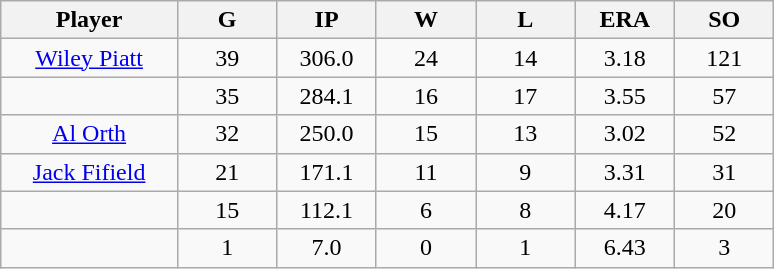<table class="wikitable sortable">
<tr>
<th bgcolor="#DDDDFF" width="16%">Player</th>
<th bgcolor="#DDDDFF" width="9%">G</th>
<th bgcolor="#DDDDFF" width="9%">IP</th>
<th bgcolor="#DDDDFF" width="9%">W</th>
<th bgcolor="#DDDDFF" width="9%">L</th>
<th bgcolor="#DDDDFF" width="9%">ERA</th>
<th bgcolor="#DDDDFF" width="9%">SO</th>
</tr>
<tr align="center">
<td><a href='#'>Wiley Piatt</a></td>
<td>39</td>
<td>306.0</td>
<td>24</td>
<td>14</td>
<td>3.18</td>
<td>121</td>
</tr>
<tr align=center>
<td></td>
<td>35</td>
<td>284.1</td>
<td>16</td>
<td>17</td>
<td>3.55</td>
<td>57</td>
</tr>
<tr align="center">
<td><a href='#'>Al Orth</a></td>
<td>32</td>
<td>250.0</td>
<td>15</td>
<td>13</td>
<td>3.02</td>
<td>52</td>
</tr>
<tr align=center>
<td><a href='#'>Jack Fifield</a></td>
<td>21</td>
<td>171.1</td>
<td>11</td>
<td>9</td>
<td>3.31</td>
<td>31</td>
</tr>
<tr align=center>
<td></td>
<td>15</td>
<td>112.1</td>
<td>6</td>
<td>8</td>
<td>4.17</td>
<td>20</td>
</tr>
<tr align="center">
<td></td>
<td>1</td>
<td>7.0</td>
<td>0</td>
<td>1</td>
<td>6.43</td>
<td>3</td>
</tr>
</table>
